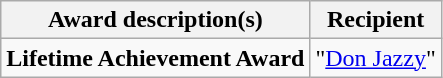<table class="wikitable">
<tr>
<th>Award description(s)</th>
<th>Recipient</th>
</tr>
<tr>
<td><strong>Lifetime Achievement Award</strong></td>
<td>"<a href='#'>Don Jazzy</a>"</td>
</tr>
</table>
